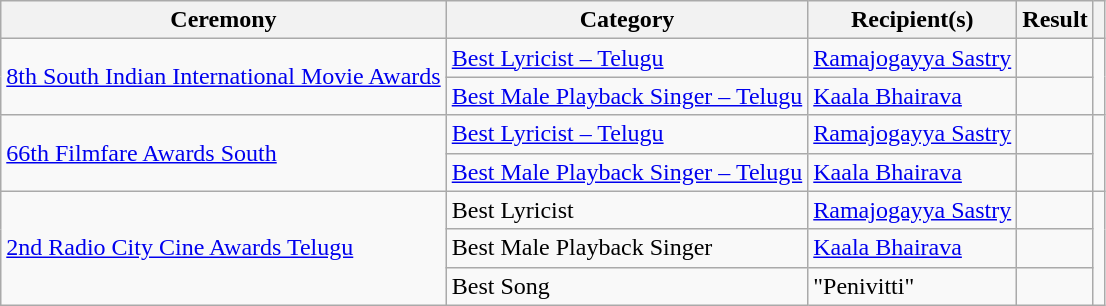<table class="wikitable plainrowheaders sortable">
<tr>
<th scope="col">Ceremony</th>
<th scope="col">Category</th>
<th scope="col">Recipient(s)</th>
<th scope="col">Result</th>
<th scope="col" class="unsortable"></th>
</tr>
<tr>
<td rowspan="2"><a href='#'>8th South Indian International Movie Awards</a></td>
<td><a href='#'>Best Lyricist – Telugu</a></td>
<td><a href='#'>Ramajogayya Sastry</a></td>
<td></td>
<td rowspan="2"></td>
</tr>
<tr>
<td><a href='#'>Best Male Playback Singer – Telugu</a></td>
<td><a href='#'>Kaala Bhairava</a></td>
<td></td>
</tr>
<tr>
<td rowspan="2"><a href='#'>66th Filmfare Awards South</a></td>
<td><a href='#'>Best Lyricist – Telugu</a></td>
<td><a href='#'>Ramajogayya Sastry</a></td>
<td></td>
<td rowspan="2"></td>
</tr>
<tr>
<td><a href='#'>Best Male Playback Singer – Telugu</a></td>
<td><a href='#'>Kaala Bhairava</a></td>
<td></td>
</tr>
<tr>
<td rowspan="3"><a href='#'>2nd Radio City Cine Awards Telugu</a></td>
<td>Best Lyricist</td>
<td><a href='#'>Ramajogayya Sastry</a></td>
<td></td>
<td rowspan="3"></td>
</tr>
<tr>
<td>Best Male Playback Singer</td>
<td><a href='#'>Kaala Bhairava</a></td>
<td></td>
</tr>
<tr>
<td>Best Song</td>
<td>"Penivitti"</td>
<td></td>
</tr>
</table>
